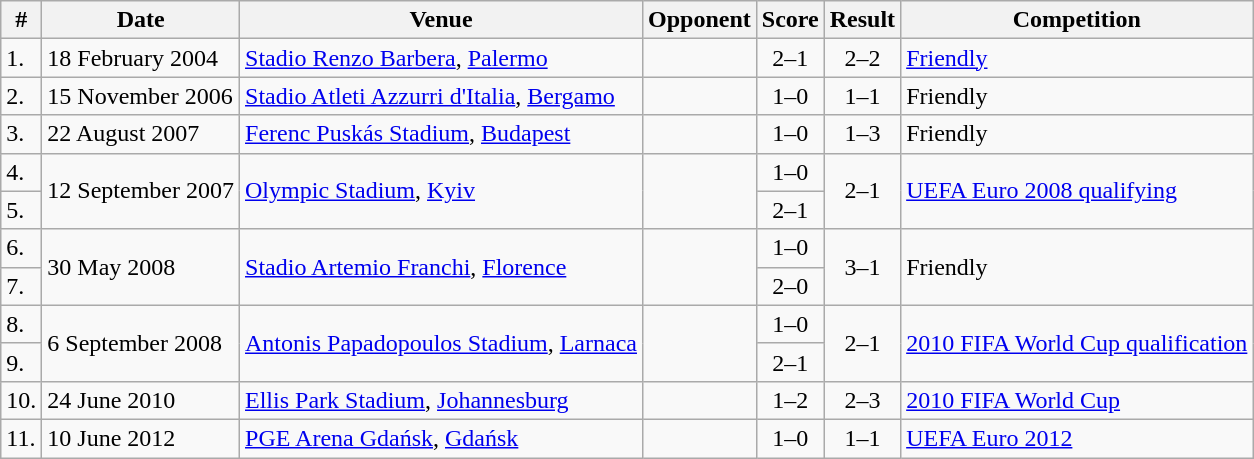<table class="wikitable sortable">
<tr>
<th>#</th>
<th>Date</th>
<th>Venue</th>
<th>Opponent</th>
<th>Score</th>
<th>Result</th>
<th>Competition</th>
</tr>
<tr>
<td>1.</td>
<td>18 February 2004</td>
<td><a href='#'>Stadio Renzo Barbera</a>, <a href='#'>Palermo</a></td>
<td></td>
<td align="center">2–1</td>
<td align="center">2–2</td>
<td><a href='#'>Friendly</a></td>
</tr>
<tr>
<td>2.</td>
<td>15 November 2006</td>
<td><a href='#'>Stadio Atleti Azzurri d'Italia</a>, <a href='#'>Bergamo</a></td>
<td></td>
<td align="center">1–0</td>
<td align="center">1–1</td>
<td>Friendly</td>
</tr>
<tr>
<td>3.</td>
<td>22 August 2007</td>
<td><a href='#'>Ferenc Puskás Stadium</a>, <a href='#'>Budapest</a></td>
<td></td>
<td align="center">1–0</td>
<td align="center">1–3</td>
<td>Friendly</td>
</tr>
<tr>
<td>4.</td>
<td rowspan="2">12 September 2007</td>
<td rowspan="2"><a href='#'>Olympic Stadium</a>, <a href='#'>Kyiv</a></td>
<td rowspan="2"></td>
<td align="center">1–0</td>
<td rowspan="2" align="center">2–1</td>
<td rowspan="2"><a href='#'>UEFA Euro 2008 qualifying</a></td>
</tr>
<tr>
<td>5.</td>
<td align="center">2–1</td>
</tr>
<tr>
<td>6.</td>
<td rowspan="2">30 May 2008</td>
<td rowspan="2"><a href='#'>Stadio Artemio Franchi</a>, <a href='#'>Florence</a></td>
<td rowspan="2"></td>
<td align="center">1–0</td>
<td rowspan="2" align="center">3–1</td>
<td rowspan="2">Friendly</td>
</tr>
<tr>
<td>7.</td>
<td align="center">2–0</td>
</tr>
<tr>
<td>8.</td>
<td rowspan="2">6 September 2008</td>
<td rowspan="2"><a href='#'>Antonis Papadopoulos Stadium</a>, <a href='#'>Larnaca</a></td>
<td rowspan="2"></td>
<td align="center">1–0</td>
<td rowspan="2" align="center">2–1</td>
<td rowspan="2"><a href='#'>2010 FIFA World Cup qualification</a></td>
</tr>
<tr>
<td>9.</td>
<td align="center">2–1</td>
</tr>
<tr>
<td>10.</td>
<td>24 June 2010</td>
<td><a href='#'>Ellis Park Stadium</a>, <a href='#'>Johannesburg</a></td>
<td></td>
<td align="center">1–2</td>
<td align="center">2–3</td>
<td><a href='#'>2010 FIFA World Cup</a></td>
</tr>
<tr>
<td>11.</td>
<td>10 June 2012</td>
<td><a href='#'>PGE Arena Gdańsk</a>, <a href='#'>Gdańsk</a></td>
<td></td>
<td align="center">1–0</td>
<td align="center">1–1</td>
<td><a href='#'>UEFA Euro 2012</a></td>
</tr>
</table>
